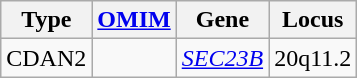<table class="wikitable">
<tr>
<th>Type</th>
<th><a href='#'>OMIM</a></th>
<th>Gene</th>
<th>Locus</th>
</tr>
<tr>
<td>CDAN2</td>
<td></td>
<td><em><a href='#'>SEC23B</a></em></td>
<td>20q11.2</td>
</tr>
</table>
